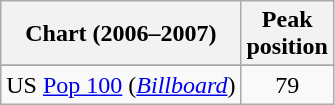<table class="wikitable sortable">
<tr>
<th>Chart (2006–2007)</th>
<th>Peak<br>position</th>
</tr>
<tr>
</tr>
<tr>
</tr>
<tr>
<td align="left">US <a href='#'>Pop 100</a> (<em><a href='#'>Billboard</a></em>)</td>
<td align="center">79</td>
</tr>
</table>
